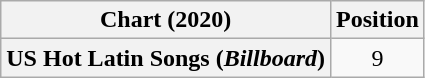<table class="wikitable plainrowheaders" style="text-align:center">
<tr>
<th scope="col">Chart (2020)</th>
<th scope="col">Position</th>
</tr>
<tr>
<th scope="row">US Hot Latin Songs (<em>Billboard</em>)</th>
<td>9</td>
</tr>
</table>
